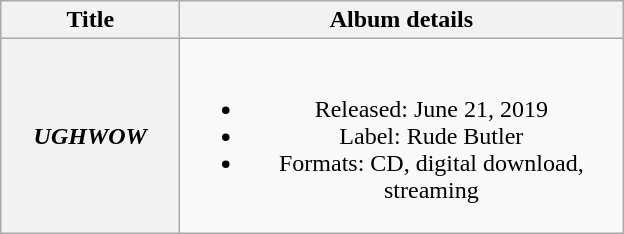<table class="wikitable plainrowheaders" style="text-align:center;">
<tr>
<th scope="col" style="width:7em;">Title</th>
<th scope="col" style="width:18em;">Album details</th>
</tr>
<tr>
<th scope="row"><em>UGHWOW</em></th>
<td><br><ul><li>Released: June 21, 2019</li><li>Label: Rude Butler</li><li>Formats: CD, digital download, streaming</li></ul></td>
</tr>
</table>
